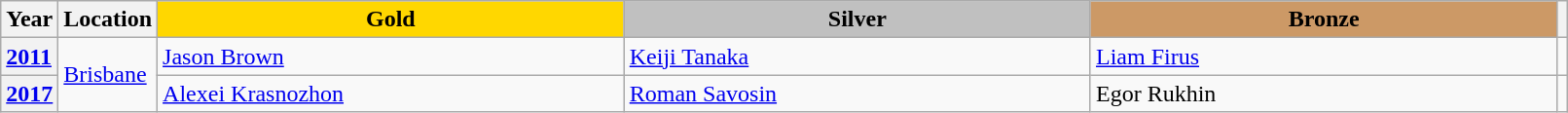<table class="wikitable unsortable" style="text-align:left; width:85%">
<tr>
<th scope="col" style="text-align:center">Year</th>
<th scope="col" style="text-align:center">Location</th>
<td scope="col" style="text-align:center; width:30%; background:gold"><strong>Gold</strong></td>
<td scope="col" style="text-align:center; width:30%; background:silver"><strong>Silver</strong></td>
<td scope="col" style="text-align:center; width:30%; background:#c96"><strong>Bronze</strong></td>
<th scope="col" style="text-align:center"></th>
</tr>
<tr>
<th scope="row" style="text-align:left"><a href='#'>2011</a></th>
<td rowspan="2"><a href='#'>Brisbane</a></td>
<td> <a href='#'>Jason Brown</a></td>
<td> <a href='#'>Keiji Tanaka</a></td>
<td> <a href='#'>Liam Firus</a></td>
<td></td>
</tr>
<tr>
<th scope="row" style="text-align:left"><a href='#'>2017</a></th>
<td> <a href='#'>Alexei Krasnozhon</a></td>
<td> <a href='#'>Roman Savosin</a></td>
<td> Egor Rukhin</td>
<td></td>
</tr>
</table>
